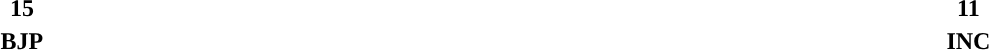<table style="width:100%; text-align:center;">
<tr>
<td style="background:"><strong>15</strong></td>
<td style="background:"><strong>11</strong></td>
</tr>
<tr>
<td><span><strong>BJP</strong></span></td>
<td><span><strong>INC</strong></span></td>
</tr>
</table>
